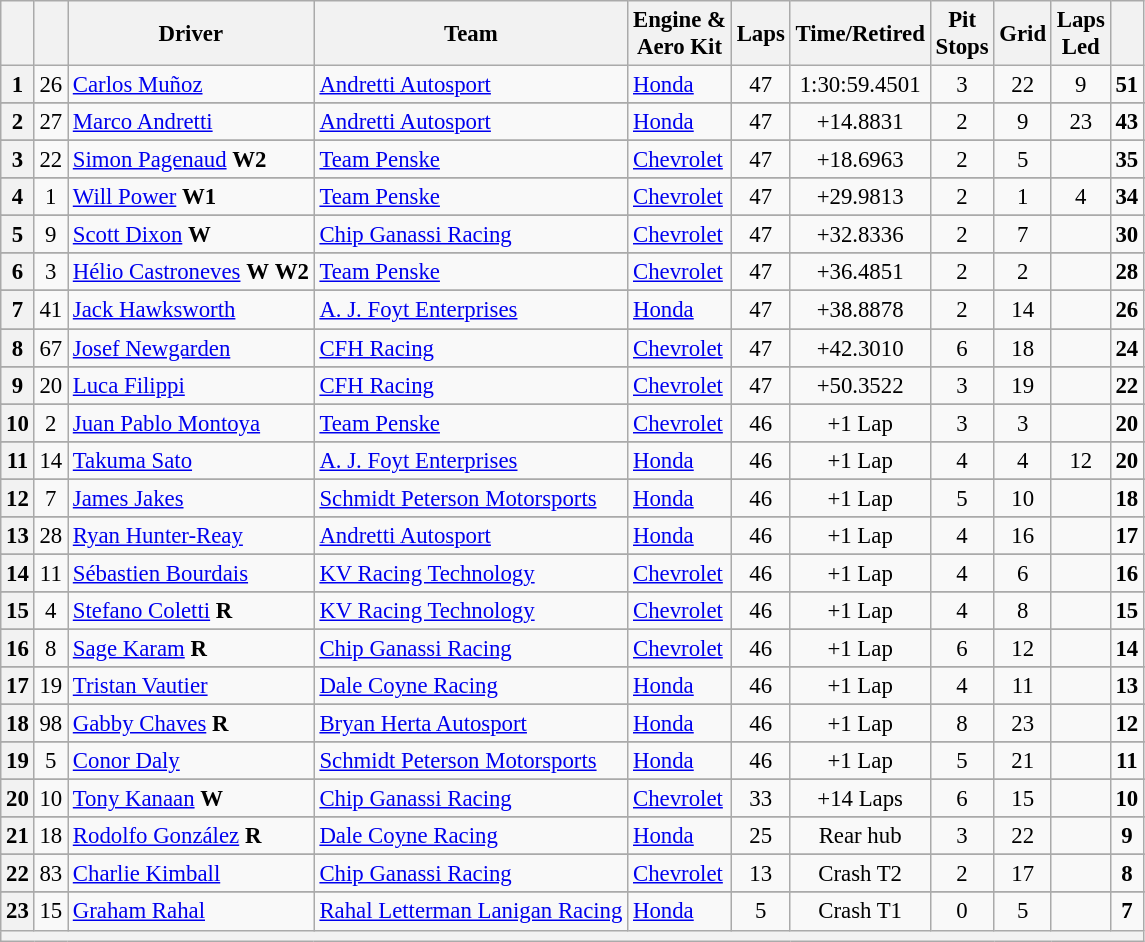<table class="wikitable" style="font-size:95%">
<tr>
<th></th>
<th></th>
<th>Driver</th>
<th>Team</th>
<th>Engine &<br>Aero Kit</th>
<th>Laps</th>
<th>Time/Retired</th>
<th>Pit<br>Stops</th>
<th>Grid</th>
<th>Laps<br>Led</th>
<th></th>
</tr>
<tr>
<th>1</th>
<td align=center>26</td>
<td> <a href='#'>Carlos Muñoz</a></td>
<td><a href='#'>Andretti Autosport</a></td>
<td><a href='#'>Honda</a></td>
<td align=center>47</td>
<td align=center>1:30:59.4501</td>
<td align=center>3</td>
<td align=center>22</td>
<td align=center>9</td>
<td align=center><strong>51</strong></td>
</tr>
<tr>
</tr>
<tr>
<th>2</th>
<td align=center>27</td>
<td> <a href='#'>Marco Andretti</a></td>
<td><a href='#'>Andretti Autosport</a></td>
<td><a href='#'>Honda</a></td>
<td align=center>47</td>
<td align=center>+14.8831</td>
<td align=center>2</td>
<td align=center>9</td>
<td align=center>23</td>
<td align=center><strong>43</strong></td>
</tr>
<tr>
</tr>
<tr>
<th>3</th>
<td align=center>22</td>
<td> <a href='#'>Simon Pagenaud</a> <strong><span>W2</span></strong></td>
<td><a href='#'>Team Penske</a></td>
<td><a href='#'>Chevrolet</a></td>
<td align=center>47</td>
<td align=center>+18.6963</td>
<td align=center>2</td>
<td align=center>5</td>
<td align=center></td>
<td align=center><strong>35</strong></td>
</tr>
<tr>
</tr>
<tr>
<th>4</th>
<td align=center>1</td>
<td> <a href='#'>Will Power</a> <strong><span>W1</span></strong></td>
<td><a href='#'>Team Penske</a></td>
<td><a href='#'>Chevrolet</a></td>
<td align=center>47</td>
<td align=center>+29.9813</td>
<td align=center>2</td>
<td align=center>1</td>
<td align=center>4</td>
<td align=center><strong>34</strong></td>
</tr>
<tr>
</tr>
<tr>
<th>5</th>
<td align=center>9</td>
<td> <a href='#'>Scott Dixon</a> <strong><span>W</span></strong></td>
<td><a href='#'>Chip Ganassi Racing</a></td>
<td><a href='#'>Chevrolet</a></td>
<td align=center>47</td>
<td align=center>+32.8336</td>
<td align=center>2</td>
<td align=center>7</td>
<td align=center></td>
<td align=center><strong>30</strong></td>
</tr>
<tr>
</tr>
<tr>
<th>6</th>
<td align=center>3</td>
<td> <a href='#'>Hélio Castroneves</a> <strong><span>W</span></strong> <strong><span>W2</span></strong></td>
<td><a href='#'>Team Penske</a></td>
<td><a href='#'>Chevrolet</a></td>
<td align=center>47</td>
<td align=center>+36.4851</td>
<td align=center>2</td>
<td align=center>2</td>
<td align=center></td>
<td align=center><strong>28</strong></td>
</tr>
<tr>
</tr>
<tr>
<th>7</th>
<td align=center>41</td>
<td> <a href='#'>Jack Hawksworth</a></td>
<td><a href='#'>A. J. Foyt Enterprises</a></td>
<td><a href='#'>Honda</a></td>
<td align=center>47</td>
<td align=center>+38.8878</td>
<td align=center>2</td>
<td align=center>14</td>
<td align=center></td>
<td align=center><strong>26</strong></td>
</tr>
<tr>
</tr>
<tr>
<th>8</th>
<td align=center>67</td>
<td> <a href='#'>Josef Newgarden</a></td>
<td><a href='#'>CFH Racing</a></td>
<td><a href='#'>Chevrolet</a></td>
<td align=center>47</td>
<td align=center>+42.3010</td>
<td align=center>6</td>
<td align=center>18</td>
<td align=center></td>
<td align=center><strong>24</strong></td>
</tr>
<tr>
</tr>
<tr>
<th>9</th>
<td align=center>20</td>
<td> <a href='#'>Luca Filippi</a></td>
<td><a href='#'>CFH Racing</a></td>
<td><a href='#'>Chevrolet</a></td>
<td align=center>47</td>
<td align=center>+50.3522</td>
<td align=center>3</td>
<td align=center>19</td>
<td align=center></td>
<td align=center><strong>22</strong></td>
</tr>
<tr>
</tr>
<tr>
<th>10</th>
<td align=center>2</td>
<td> <a href='#'>Juan Pablo Montoya</a></td>
<td><a href='#'>Team Penske</a></td>
<td><a href='#'>Chevrolet</a></td>
<td align=center>46</td>
<td align=center>+1 Lap</td>
<td align=center>3</td>
<td align=center>3</td>
<td align=center></td>
<td align=center><strong>20</strong></td>
</tr>
<tr>
</tr>
<tr>
<th>11</th>
<td align=center>14</td>
<td> <a href='#'>Takuma Sato</a></td>
<td><a href='#'>A. J. Foyt Enterprises</a></td>
<td><a href='#'>Honda</a></td>
<td align=center>46</td>
<td align=center>+1 Lap</td>
<td align=center>4</td>
<td align=center>4</td>
<td align=center>12</td>
<td align=center><strong>20</strong></td>
</tr>
<tr>
</tr>
<tr>
<th>12</th>
<td align=center>7</td>
<td> <a href='#'>James Jakes</a></td>
<td><a href='#'>Schmidt Peterson Motorsports</a></td>
<td><a href='#'>Honda</a></td>
<td align=center>46</td>
<td align=center>+1 Lap</td>
<td align=center>5</td>
<td align=center>10</td>
<td align=center></td>
<td align=center><strong>18</strong></td>
</tr>
<tr>
</tr>
<tr>
<th>13</th>
<td align=center>28</td>
<td> <a href='#'>Ryan Hunter-Reay</a></td>
<td><a href='#'>Andretti Autosport</a></td>
<td><a href='#'>Honda</a></td>
<td align=center>46</td>
<td align=center>+1 Lap</td>
<td align=center>4</td>
<td align=center>16</td>
<td align=center></td>
<td align=center><strong>17</strong></td>
</tr>
<tr>
</tr>
<tr>
<th>14</th>
<td align=center>11</td>
<td> <a href='#'>Sébastien Bourdais</a></td>
<td><a href='#'>KV Racing Technology</a></td>
<td><a href='#'>Chevrolet</a></td>
<td align=center>46</td>
<td align=center>+1 Lap</td>
<td align=center>4</td>
<td align=center>6</td>
<td align=center></td>
<td align=center><strong>16</strong></td>
</tr>
<tr>
</tr>
<tr>
<th>15</th>
<td align=center>4</td>
<td> <a href='#'>Stefano Coletti</a> <strong><span>R</span></strong></td>
<td><a href='#'>KV Racing Technology</a></td>
<td><a href='#'>Chevrolet</a></td>
<td align=center>46</td>
<td align=center>+1 Lap</td>
<td align=center>4</td>
<td align=center>8</td>
<td align=center></td>
<td align=center><strong>15</strong></td>
</tr>
<tr>
</tr>
<tr>
<th>16</th>
<td align=center>8</td>
<td> <a href='#'>Sage Karam</a> <strong><span>R</span></strong></td>
<td><a href='#'>Chip Ganassi Racing</a></td>
<td><a href='#'>Chevrolet</a></td>
<td align=center>46</td>
<td align=center>+1 Lap</td>
<td align=center>6</td>
<td align=center>12</td>
<td align=center></td>
<td align=center><strong>14</strong></td>
</tr>
<tr>
</tr>
<tr>
<th>17</th>
<td align=center>19</td>
<td> <a href='#'>Tristan Vautier</a></td>
<td><a href='#'>Dale Coyne Racing</a></td>
<td><a href='#'>Honda</a></td>
<td align=center>46</td>
<td align=center>+1 Lap</td>
<td align=center>4</td>
<td align=center>11</td>
<td align=center></td>
<td align=center><strong>13</strong></td>
</tr>
<tr>
</tr>
<tr>
<th>18</th>
<td align=center>98</td>
<td> <a href='#'>Gabby Chaves</a> <strong><span>R</span></strong></td>
<td><a href='#'>Bryan Herta Autosport</a></td>
<td><a href='#'>Honda</a></td>
<td align=center>46</td>
<td align=center>+1 Lap</td>
<td align=center>8</td>
<td align=center>23</td>
<td align=center></td>
<td align=center><strong>12</strong></td>
</tr>
<tr>
</tr>
<tr>
<th>19</th>
<td align=center>5</td>
<td> <a href='#'>Conor Daly</a></td>
<td><a href='#'>Schmidt Peterson Motorsports</a></td>
<td><a href='#'>Honda</a></td>
<td align=center>46</td>
<td align=center>+1 Lap</td>
<td align=center>5</td>
<td align=center>21</td>
<td align=center></td>
<td align=center><strong>11</strong></td>
</tr>
<tr>
</tr>
<tr>
<th>20</th>
<td align=center>10</td>
<td> <a href='#'>Tony Kanaan</a> <strong><span>W</span></strong></td>
<td><a href='#'>Chip Ganassi Racing</a></td>
<td><a href='#'>Chevrolet</a></td>
<td align=center>33</td>
<td align=center>+14 Laps</td>
<td align=center>6</td>
<td align=center>15</td>
<td align=center></td>
<td align=center><strong>10</strong></td>
</tr>
<tr>
</tr>
<tr>
<th>21</th>
<td align=center>18</td>
<td> <a href='#'>Rodolfo González</a> <strong><span>R</span></strong></td>
<td><a href='#'>Dale Coyne Racing</a></td>
<td><a href='#'>Honda</a></td>
<td align=center>25</td>
<td align=center>Rear hub</td>
<td align=center>3</td>
<td align=center>22</td>
<td align=center></td>
<td align=center><strong>9</strong></td>
</tr>
<tr>
</tr>
<tr>
<th>22</th>
<td align=center>83</td>
<td> <a href='#'>Charlie Kimball</a></td>
<td><a href='#'>Chip Ganassi Racing</a></td>
<td><a href='#'>Chevrolet</a></td>
<td align=center>13</td>
<td align=center>Crash T2</td>
<td align=center>2</td>
<td align=center>17</td>
<td align=center></td>
<td align=center><strong>8</strong></td>
</tr>
<tr>
</tr>
<tr>
<th>23</th>
<td align=center>15</td>
<td> <a href='#'>Graham Rahal</a></td>
<td><a href='#'>Rahal Letterman Lanigan Racing</a></td>
<td><a href='#'>Honda</a></td>
<td align=center>5</td>
<td align=center>Crash T1</td>
<td align=center>0</td>
<td align=center>5</td>
<td align=center></td>
<td align=center><strong>7</strong></td>
</tr>
<tr>
<th colspan=11 align=center></th>
</tr>
</table>
